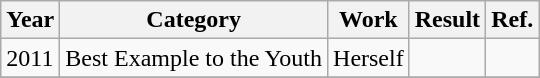<table class="wikitable">
<tr>
<th>Year</th>
<th>Category</th>
<th>Work</th>
<th>Result</th>
<th>Ref.</th>
</tr>
<tr>
<td>2011</td>
<td>Best Example to the Youth</td>
<td>Herself</td>
<td></td>
<td></td>
</tr>
<tr>
</tr>
</table>
